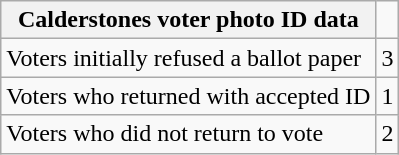<table class="wikitable">
<tr>
<th>Calderstones voter photo ID data</th>
</tr>
<tr>
<td style="text-align:left">Voters initially refused a ballot paper</td>
<td style="text-align:center">3</td>
</tr>
<tr>
<td style="text-align:left">Voters who returned with accepted ID</td>
<td style="text-align:center">1</td>
</tr>
<tr>
<td style="text-align:left">Voters who did not return to vote</td>
<td style="text-align:center">2</td>
</tr>
</table>
